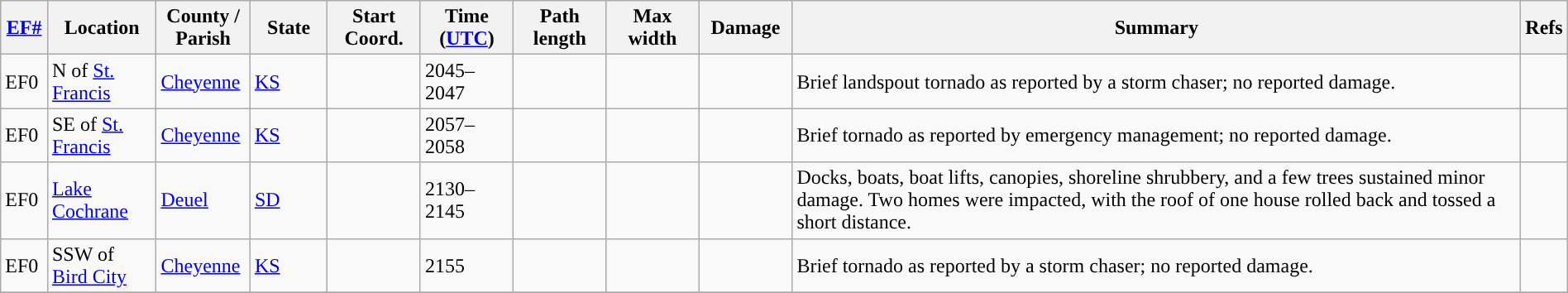<table class="wikitable sortable" style="width:100%;">
<tr>
<th scope="col" width="3%" align="center"><a href='#'>EF#</a></th>
<th scope="col" width="7%" align="center" class="unsortable">Location</th>
<th scope="col" width="6%" align="center" class="unsortable">County / Parish</th>
<th scope="col" width="5%" align="center">State</th>
<th scope="col" width="6%" align="center">Start Coord.</th>
<th scope="col" width="6%" align="center">Time (<a href='#'>UTC</a>)</th>
<th scope="col" width="6%" align="center">Path length</th>
<th scope="col" width="6%" align="center">Max width</th>
<th scope="col" width="6%" align="center">Damage</th>
<th scope="col" width="48%" class="unsortable" align="center">Summary</th>
<th scope="col" width="48%" class="unsortable" align="center">Refs</th>
</tr>
<tr>
<td>EF0</td>
<td>N of <a href='#'>St. Francis</a></td>
<td><a href='#'>Cheyenne</a></td>
<td><a href='#'>KS</a></td>
<td></td>
<td>2045–2047</td>
<td></td>
<td></td>
<td></td>
<td>Brief landspout tornado as reported by a storm chaser; no reported damage.</td>
<td></td>
</tr>
<tr>
<td>EF0</td>
<td>SE of <a href='#'>St. Francis</a></td>
<td><a href='#'>Cheyenne</a></td>
<td><a href='#'>KS</a></td>
<td></td>
<td>2057–2058</td>
<td></td>
<td></td>
<td></td>
<td>Brief tornado as reported by emergency management; no reported damage.</td>
<td></td>
</tr>
<tr>
<td>EF0</td>
<td><a href='#'>Lake Cochrane</a></td>
<td><a href='#'>Deuel</a></td>
<td><a href='#'>SD</a></td>
<td></td>
<td>2130–2145</td>
<td></td>
<td></td>
<td></td>
<td>Docks, boats, boat lifts, canopies, shoreline shrubbery, and a few trees sustained minor damage. Two homes were impacted, with the roof of one house rolled back and tossed a short distance.</td>
<td></td>
</tr>
<tr>
<td>EF0</td>
<td>SSW of <a href='#'>Bird City</a></td>
<td><a href='#'>Cheyenne</a></td>
<td><a href='#'>KS</a></td>
<td></td>
<td>2155</td>
<td></td>
<td></td>
<td></td>
<td>Brief tornado as reported by a storm chaser; no reported damage.</td>
<td></td>
</tr>
<tr>
</tr>
</table>
